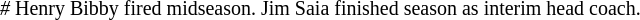<table cellspacing="0" style="width: 700px; background: ;">
<tr>
<td style="font-size: 10pt; padding: 6pt; line-height: 1.5em; color: black;"><em>#</em> Henry Bibby fired midseason. Jim Saia finished season as interim head coach.</td>
</tr>
</table>
